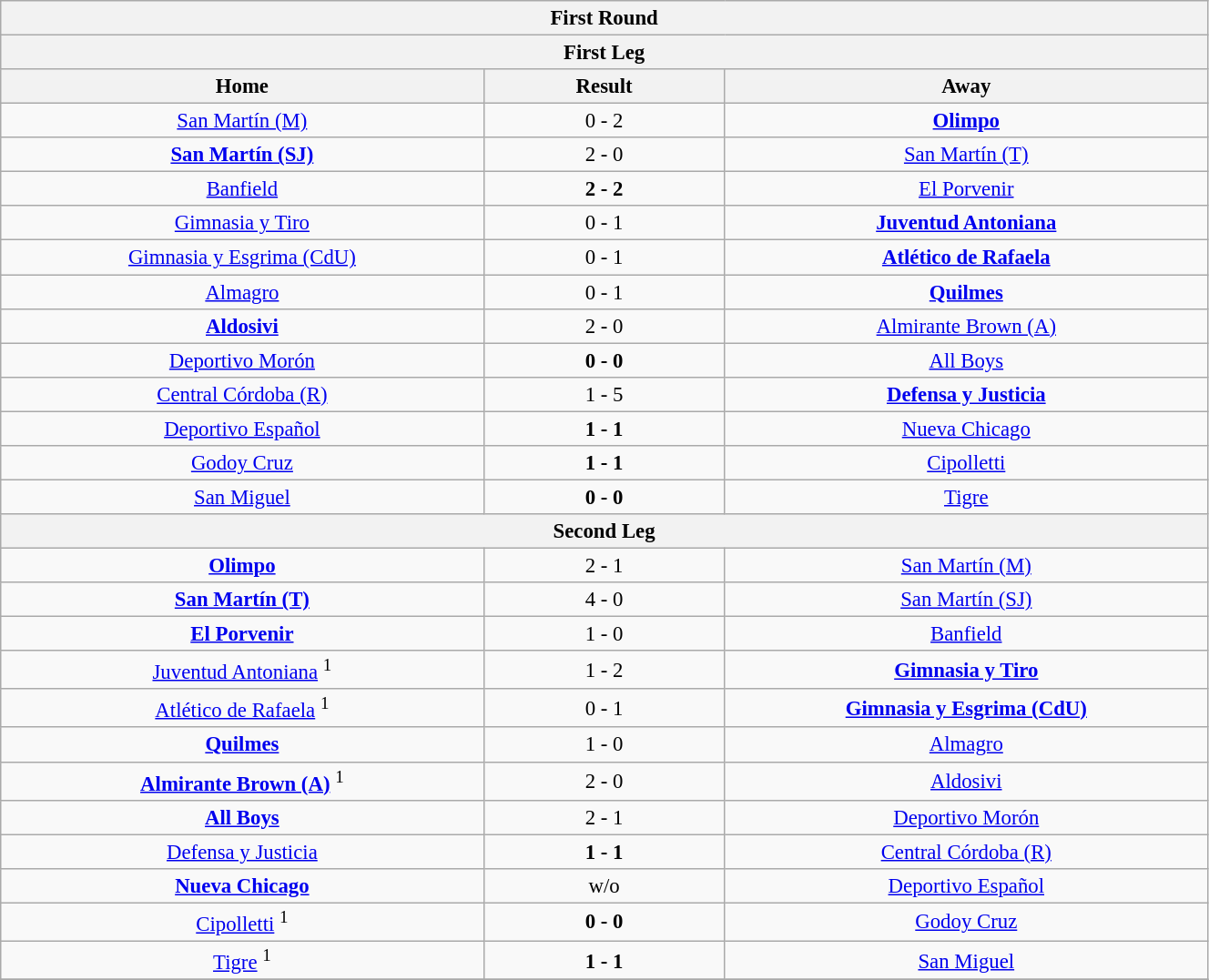<table align=center class="wikitable collapsible collapsed" style="font-size:95%; text-align: center; width: 70%;">
<tr>
<th colspan=100% style="with: 100%;" align=center>First Round</th>
</tr>
<tr>
<th colspan=100% style="with: 75%;" align=center>First Leg</th>
</tr>
<tr>
<th width=30%>Home</th>
<th width=15%>Result</th>
<th width=30%>Away</th>
</tr>
<tr align=center>
<td><a href='#'>San Martín (M)</a></td>
<td>0 - 2</td>
<td><strong><a href='#'>Olimpo</a></strong></td>
</tr>
<tr align=center>
<td><strong><a href='#'>San Martín (SJ)</a></strong></td>
<td>2 - 0</td>
<td><a href='#'>San Martín (T)</a></td>
</tr>
<tr align=center>
<td><a href='#'>Banfield</a></td>
<td><strong>2 - 2</strong></td>
<td><a href='#'>El Porvenir</a></td>
</tr>
<tr align=center>
<td><a href='#'>Gimnasia y Tiro</a></td>
<td>0 - 1</td>
<td><strong><a href='#'>Juventud Antoniana</a></strong></td>
</tr>
<tr align=center>
<td><a href='#'>Gimnasia y Esgrima (CdU)</a></td>
<td>0 - 1</td>
<td><strong><a href='#'>Atlético de Rafaela</a></strong></td>
</tr>
<tr align=center>
<td><a href='#'>Almagro</a></td>
<td>0 - 1</td>
<td><strong><a href='#'>Quilmes</a></strong></td>
</tr>
<tr align=center>
<td><strong><a href='#'>Aldosivi</a></strong></td>
<td>2 - 0</td>
<td><a href='#'>Almirante Brown (A)</a></td>
</tr>
<tr align=center>
<td><a href='#'>Deportivo Morón</a></td>
<td><strong>0 - 0</strong></td>
<td><a href='#'>All Boys</a></td>
</tr>
<tr align=center>
<td><a href='#'>Central Córdoba (R)</a></td>
<td>1 - 5</td>
<td><strong><a href='#'>Defensa y Justicia</a></strong></td>
</tr>
<tr align=center>
<td><a href='#'>Deportivo Español</a></td>
<td><strong>1 - 1</strong></td>
<td><a href='#'>Nueva Chicago</a></td>
</tr>
<tr align=center>
<td><a href='#'>Godoy Cruz</a></td>
<td><strong>1 - 1</strong></td>
<td><a href='#'>Cipolletti</a></td>
</tr>
<tr align=center>
<td><a href='#'>San Miguel</a></td>
<td><strong>0 - 0</strong></td>
<td><a href='#'>Tigre</a></td>
</tr>
<tr>
<th colspan=100% style="with: 75%;" align=center>Second Leg</th>
</tr>
<tr align=center>
<td><strong><a href='#'>Olimpo</a></strong></td>
<td>2 - 1</td>
<td><a href='#'>San Martín (M)</a></td>
</tr>
<tr align=center>
<td><strong><a href='#'>San Martín (T)</a></strong></td>
<td>4 - 0</td>
<td><a href='#'>San Martín (SJ)</a></td>
</tr>
<tr align=center>
<td><strong><a href='#'>El Porvenir</a></strong></td>
<td>1 - 0</td>
<td><a href='#'>Banfield</a></td>
</tr>
<tr align=center>
<td><a href='#'>Juventud Antoniana</a> <sup>1</sup></td>
<td>1 - 2</td>
<td><strong><a href='#'>Gimnasia y Tiro</a></strong></td>
</tr>
<tr align=center>
<td><a href='#'>Atlético de Rafaela</a> <sup>1</sup></td>
<td>0 - 1</td>
<td><strong><a href='#'>Gimnasia y Esgrima (CdU)</a></strong></td>
</tr>
<tr align=center>
<td><strong><a href='#'>Quilmes</a></strong></td>
<td>1 - 0</td>
<td><a href='#'>Almagro</a></td>
</tr>
<tr align=center>
<td><strong><a href='#'>Almirante Brown (A)</a></strong> <sup>1</sup></td>
<td>2 - 0</td>
<td><a href='#'>Aldosivi</a></td>
</tr>
<tr align=center>
<td><strong><a href='#'>All Boys</a></strong></td>
<td>2 - 1</td>
<td><a href='#'>Deportivo Morón</a></td>
</tr>
<tr align=center>
<td><a href='#'>Defensa y Justicia</a></td>
<td><strong>1 - 1</strong></td>
<td><a href='#'>Central Córdoba (R)</a></td>
</tr>
<tr align=center>
<td><strong><a href='#'>Nueva Chicago</a></strong></td>
<td>w/o</td>
<td><a href='#'>Deportivo Español</a></td>
</tr>
<tr align=center>
<td><a href='#'>Cipolletti</a> <sup>1</sup></td>
<td><strong>0 - 0</strong></td>
<td><a href='#'>Godoy Cruz</a></td>
</tr>
<tr align=center>
<td><a href='#'>Tigre</a> <sup>1</sup></td>
<td><strong>1 - 1</strong></td>
<td><a href='#'>San Miguel</a></td>
</tr>
<tr>
</tr>
</table>
